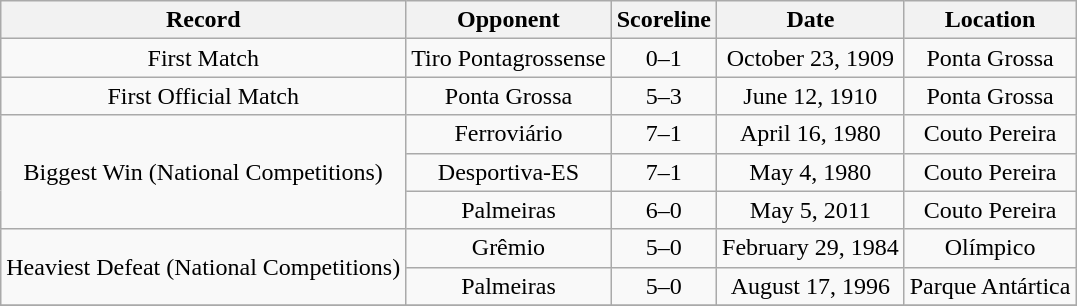<table class="wikitable" style="text-align: center">
<tr>
<th>Record</th>
<th>Opponent</th>
<th>Scoreline</th>
<th>Date</th>
<th>Location</th>
</tr>
<tr>
<td>First Match</td>
<td>Tiro Pontagrossense</td>
<td>0–1</td>
<td>October 23, 1909</td>
<td>Ponta Grossa</td>
</tr>
<tr>
<td>First Official Match</td>
<td>Ponta Grossa</td>
<td>5–3</td>
<td>June 12, 1910</td>
<td>Ponta Grossa</td>
</tr>
<tr>
<td rowspan="3">Biggest Win (National Competitions)</td>
<td>Ferroviário</td>
<td>7–1</td>
<td>April 16, 1980</td>
<td>Couto Pereira</td>
</tr>
<tr>
<td>Desportiva-ES</td>
<td>7–1</td>
<td>May 4, 1980</td>
<td>Couto Pereira</td>
</tr>
<tr>
<td>Palmeiras</td>
<td>6–0</td>
<td>May 5, 2011</td>
<td>Couto Pereira</td>
</tr>
<tr>
<td rowspan="2">Heaviest Defeat (National Competitions)</td>
<td>Grêmio</td>
<td>5–0</td>
<td>February 29, 1984</td>
<td>Olímpico</td>
</tr>
<tr>
<td>Palmeiras</td>
<td>5–0</td>
<td>August 17, 1996</td>
<td>Parque Antártica</td>
</tr>
<tr>
</tr>
</table>
